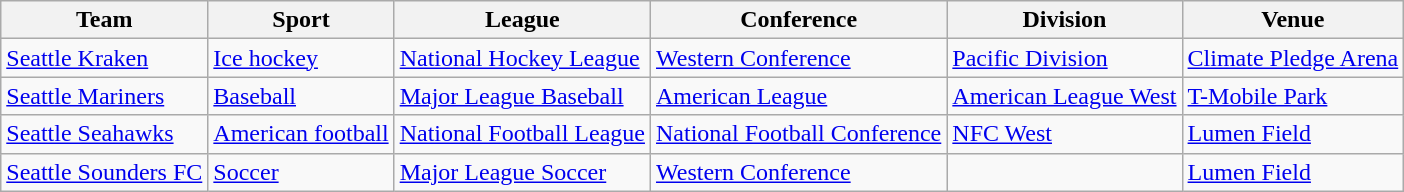<table class="wikitable sortable">
<tr>
<th>Team</th>
<th>Sport</th>
<th>League</th>
<th>Conference</th>
<th>Division</th>
<th>Venue</th>
</tr>
<tr>
<td><a href='#'>Seattle Kraken</a></td>
<td><a href='#'>Ice hockey</a></td>
<td><a href='#'>National Hockey League</a></td>
<td><a href='#'>Western Conference</a></td>
<td><a href='#'>Pacific Division</a></td>
<td><a href='#'>Climate Pledge Arena</a></td>
</tr>
<tr>
<td><a href='#'>Seattle Mariners</a></td>
<td><a href='#'>Baseball</a></td>
<td><a href='#'>Major League Baseball</a></td>
<td><a href='#'>American League</a></td>
<td><a href='#'>American League West</a></td>
<td><a href='#'>T-Mobile Park</a></td>
</tr>
<tr>
<td><a href='#'>Seattle Seahawks</a></td>
<td><a href='#'>American football</a></td>
<td><a href='#'>National Football League</a></td>
<td><a href='#'>National Football Conference</a></td>
<td><a href='#'>NFC West</a></td>
<td><a href='#'>Lumen Field</a></td>
</tr>
<tr>
<td><a href='#'>Seattle Sounders FC</a></td>
<td><a href='#'>Soccer</a></td>
<td><a href='#'>Major League Soccer</a></td>
<td><a href='#'>Western Conference</a></td>
<td></td>
<td><a href='#'>Lumen Field</a></td>
</tr>
</table>
